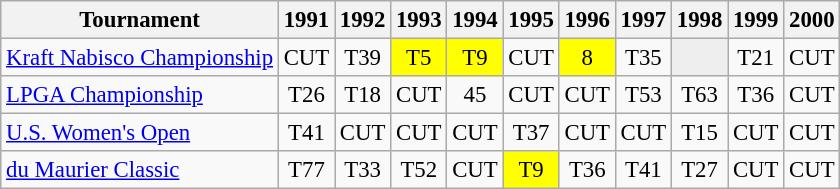<table class="wikitable" style="font-size:95%;text-align:center;">
<tr>
<th>Tournament</th>
<th>1991</th>
<th>1992</th>
<th>1993</th>
<th>1994</th>
<th>1995</th>
<th>1996</th>
<th>1997</th>
<th>1998</th>
<th>1999</th>
<th>2000</th>
</tr>
<tr>
<td align=left><a href='#'>Kraft Nabisco Championship</a></td>
<td>CUT</td>
<td>T39</td>
<td style="background:yellow;">T5</td>
<td style="background:yellow;">T9</td>
<td>CUT</td>
<td style="background:yellow;">8</td>
<td>T35</td>
<td style="background:#eeeeee;"></td>
<td>T21</td>
<td>CUT</td>
</tr>
<tr>
<td align=left><a href='#'>LPGA Championship</a></td>
<td>T26</td>
<td>T18</td>
<td>CUT</td>
<td>45</td>
<td>CUT</td>
<td>CUT</td>
<td>T53</td>
<td>T63</td>
<td>T36</td>
<td>CUT</td>
</tr>
<tr>
<td align=left><a href='#'>U.S. Women's Open</a></td>
<td>T41</td>
<td>CUT</td>
<td>CUT</td>
<td>CUT</td>
<td>T37</td>
<td>CUT</td>
<td>CUT</td>
<td>T15</td>
<td>CUT</td>
<td>CUT</td>
</tr>
<tr>
<td align=left><a href='#'>du Maurier Classic</a></td>
<td>T77</td>
<td>T33</td>
<td>T52</td>
<td>CUT</td>
<td style="background:yellow;">T9</td>
<td>T36</td>
<td>T41</td>
<td>T27</td>
<td>CUT</td>
<td>CUT</td>
</tr>
</table>
